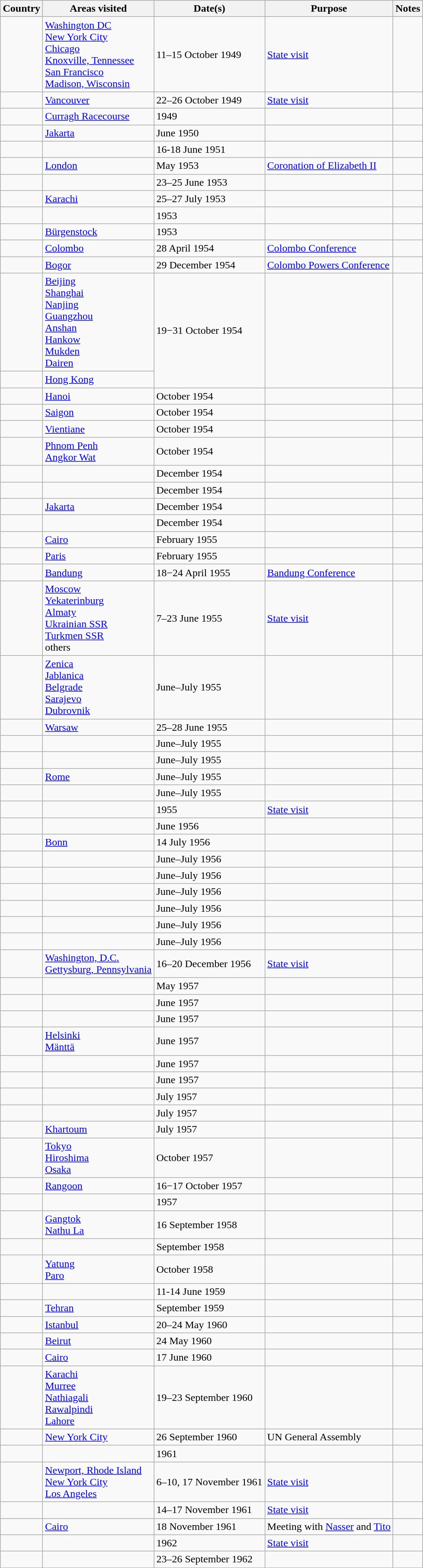<table style="margin: 1em auto 1em auto" class="wikitable sortable">
<tr>
<th>Country</th>
<th>Areas visited</th>
<th>Date(s)</th>
<th>Purpose</th>
<th>Notes</th>
</tr>
<tr>
<td></td>
<td><a href='#'>Washington DC</a><br><a href='#'>New York City</a><br><a href='#'>Chicago</a><br><a href='#'>Knoxville, Tennessee</a><br><a href='#'>San Francisco</a><br><a href='#'>Madison, Wisconsin</a></td>
<td>11–15 October 1949</td>
<td><a href='#'>State visit</a></td>
<td></td>
</tr>
<tr>
<td></td>
<td><a href='#'>Vancouver</a></td>
<td>22–26 October 1949</td>
<td><a href='#'>State visit</a></td>
<td></td>
</tr>
<tr>
<td></td>
<td><a href='#'>Curragh Racecourse</a></td>
<td>1949</td>
<td></td>
<td></td>
</tr>
<tr>
<td></td>
<td><a href='#'>Jakarta</a></td>
<td>June 1950</td>
<td></td>
<td></td>
</tr>
<tr>
<td></td>
<td></td>
<td>16-18 June 1951</td>
<td></td>
<td></td>
</tr>
<tr>
<td></td>
<td><a href='#'>London</a></td>
<td>May 1953</td>
<td><a href='#'>Coronation of Elizabeth II</a></td>
<td></td>
</tr>
<tr>
<td></td>
<td></td>
<td>23–25 June 1953</td>
<td></td>
<td></td>
</tr>
<tr>
<td></td>
<td><a href='#'>Karachi</a></td>
<td>25–27 July 1953</td>
<td></td>
<td></td>
</tr>
<tr>
<td></td>
<td></td>
<td>1953</td>
<td></td>
<td></td>
</tr>
<tr>
<td></td>
<td><a href='#'>Bürgenstock</a></td>
<td>1953</td>
<td></td>
<td></td>
</tr>
<tr>
<td></td>
<td><a href='#'>Colombo</a></td>
<td>28 April 1954</td>
<td><a href='#'>Colombo Conference</a></td>
<td></td>
</tr>
<tr>
<td></td>
<td><a href='#'>Bogor</a></td>
<td>29 December 1954</td>
<td><a href='#'>Colombo Powers Conference</a></td>
<td></td>
</tr>
<tr>
<td></td>
<td><a href='#'>Beijing</a><br><a href='#'>Shanghai</a><br><a href='#'>Nanjing</a><br><a href='#'>Guangzhou</a><br><a href='#'>Anshan</a><br><a href='#'>Hankow</a><br><a href='#'>Mukden</a><br><a href='#'>Dairen</a><br></td>
<td rowspan="2">19−31 October 1954</td>
<td rowspan="2"></td>
<td rowspan="2"></td>
</tr>
<tr>
<td></td>
<td><a href='#'>Hong Kong</a></td>
</tr>
<tr>
<td></td>
<td><a href='#'>Hanoi</a></td>
<td>October 1954</td>
<td></td>
<td></td>
</tr>
<tr>
<td></td>
<td><a href='#'>Saigon</a></td>
<td>October 1954</td>
<td></td>
<td></td>
</tr>
<tr>
<td></td>
<td><a href='#'>Vientiane</a></td>
<td>October 1954</td>
<td></td>
<td></td>
</tr>
<tr>
<td></td>
<td><a href='#'>Phnom Penh</a><br><a href='#'>Angkor Wat</a></td>
<td>October 1954</td>
<td></td>
<td></td>
</tr>
<tr>
<td></td>
<td></td>
<td>December 1954</td>
<td></td>
<td></td>
</tr>
<tr>
<td></td>
<td></td>
<td>December 1954</td>
<td></td>
<td></td>
</tr>
<tr>
<td></td>
<td><a href='#'>Jakarta</a></td>
<td>December 1954</td>
<td></td>
<td></td>
</tr>
<tr>
<td></td>
<td></td>
<td>December 1954</td>
<td></td>
<td></td>
</tr>
<tr>
<td></td>
<td><a href='#'>Cairo</a></td>
<td>February 1955</td>
<td></td>
<td></td>
</tr>
<tr>
<td></td>
<td><a href='#'>Paris</a></td>
<td>February 1955</td>
<td></td>
<td></td>
</tr>
<tr>
<td></td>
<td><a href='#'>Bandung</a></td>
<td>18−24 April 1955</td>
<td><a href='#'>Bandung Conference</a></td>
<td></td>
</tr>
<tr>
<td></td>
<td><a href='#'>Moscow</a><br><a href='#'>Yekaterinburg</a><br><a href='#'>Almaty</a><br><a href='#'>Ukrainian SSR</a><br><a href='#'>Turkmen SSR</a><br>others</td>
<td>7–23 June 1955</td>
<td><a href='#'>State visit</a></td>
<td></td>
</tr>
<tr>
<td></td>
<td><a href='#'>Zenica</a><br><a href='#'>Jablanica</a><br><a href='#'>Belgrade</a><br><a href='#'>Sarajevo</a><br><a href='#'>Dubrovnik</a></td>
<td>June–July 1955</td>
<td></td>
<td></td>
</tr>
<tr>
<td></td>
<td><a href='#'>Warsaw</a></td>
<td>25–28 June 1955</td>
<td></td>
<td></td>
</tr>
<tr>
<td></td>
<td></td>
<td>June–July 1955</td>
<td></td>
<td></td>
</tr>
<tr>
<td></td>
<td></td>
<td>June–July 1955</td>
<td></td>
<td></td>
</tr>
<tr>
<td></td>
<td><a href='#'>Rome</a></td>
<td>June–July 1955</td>
<td></td>
<td></td>
</tr>
<tr>
<td></td>
<td></td>
<td>June–July 1955</td>
<td></td>
<td></td>
</tr>
<tr>
<td></td>
<td></td>
<td>1955</td>
<td><a href='#'>State visit</a></td>
<td></td>
</tr>
<tr>
<td></td>
<td></td>
<td>June 1956</td>
<td></td>
<td></td>
</tr>
<tr>
<td></td>
<td><a href='#'>Bonn</a></td>
<td>14 July 1956</td>
<td></td>
<td></td>
</tr>
<tr>
<td></td>
<td></td>
<td>June–July 1956</td>
<td></td>
<td></td>
</tr>
<tr>
<td></td>
<td></td>
<td>June–July 1956</td>
<td></td>
<td></td>
</tr>
<tr>
<td></td>
<td></td>
<td>June–July 1956</td>
<td></td>
<td></td>
</tr>
<tr>
<td></td>
<td></td>
<td>June–July 1956</td>
<td></td>
<td></td>
</tr>
<tr>
<td></td>
<td></td>
<td>June–July 1956</td>
<td></td>
<td></td>
</tr>
<tr>
<td></td>
<td></td>
<td>June–July 1956</td>
<td></td>
<td></td>
</tr>
<tr>
<td></td>
<td><a href='#'>Washington, D.C.</a><br><a href='#'>Gettysburg, Pennsylvania</a></td>
<td>16–20 December 1956</td>
<td><a href='#'>State visit</a></td>
<td></td>
</tr>
<tr>
<td></td>
<td></td>
<td>May 1957</td>
<td></td>
<td></td>
</tr>
<tr>
<td></td>
<td></td>
<td>June 1957</td>
<td></td>
<td></td>
</tr>
<tr>
<td></td>
<td></td>
<td>June 1957</td>
<td></td>
<td></td>
</tr>
<tr>
<td></td>
<td><a href='#'>Helsinki</a><br> <a href='#'>Mänttä</a></td>
<td>June 1957</td>
<td></td>
<td></td>
</tr>
<tr>
<td></td>
<td></td>
<td>June 1957</td>
<td></td>
<td></td>
</tr>
<tr>
<td></td>
<td></td>
<td>June 1957</td>
<td></td>
<td></td>
</tr>
<tr>
<td></td>
<td></td>
<td>July 1957</td>
<td></td>
<td></td>
</tr>
<tr>
<td></td>
<td></td>
<td>July 1957</td>
<td></td>
<td></td>
</tr>
<tr>
<td></td>
<td><a href='#'>Khartoum</a></td>
<td>July 1957</td>
<td></td>
<td></td>
</tr>
<tr>
<td></td>
<td><a href='#'>Tokyo</a><br><a href='#'>Hiroshima</a><br><a href='#'>Osaka</a></td>
<td>October 1957</td>
<td></td>
<td></td>
</tr>
<tr>
<td></td>
<td><a href='#'>Rangoon</a></td>
<td>16−17 October 1957</td>
<td></td>
<td></td>
</tr>
<tr>
<td></td>
<td></td>
<td>1957</td>
<td></td>
<td></td>
</tr>
<tr>
<td></td>
<td><a href='#'>Gangtok</a><br><a href='#'>Nathu La</a></td>
<td>16 September 1958</td>
<td></td>
<td></td>
</tr>
<tr>
<td></td>
<td></td>
<td>September 1958</td>
<td></td>
<td></td>
</tr>
<tr>
<td></td>
<td><a href='#'>Yatung</a><br><a href='#'>Paro</a></td>
<td>October 1958</td>
<td></td>
<td></td>
</tr>
<tr>
<td></td>
<td></td>
<td>11-14 June 1959</td>
<td></td>
<td></td>
</tr>
<tr>
<td></td>
<td><a href='#'>Tehran</a></td>
<td>September 1959</td>
<td></td>
<td></td>
</tr>
<tr>
<td></td>
<td><a href='#'>Istanbul</a></td>
<td>20–24 May 1960</td>
<td></td>
<td></td>
</tr>
<tr>
<td></td>
<td><a href='#'>Beirut</a></td>
<td>24 May 1960</td>
<td></td>
<td></td>
</tr>
<tr>
<td></td>
<td><a href='#'>Cairo</a></td>
<td>17 June 1960</td>
<td></td>
<td></td>
</tr>
<tr>
<td></td>
<td><a href='#'>Karachi</a><br><a href='#'>Murree</a><br><a href='#'>Nathiagali</a><br><a href='#'>Rawalpindi</a><br><a href='#'>Lahore</a></td>
<td>19–23 September 1960</td>
<td></td>
<td></td>
</tr>
<tr>
<td></td>
<td><a href='#'>New York City</a></td>
<td>26 September 1960</td>
<td>UN General Assembly</td>
<td></td>
</tr>
<tr>
<td></td>
<td></td>
<td>1961</td>
<td></td>
<td></td>
</tr>
<tr>
<td></td>
<td><a href='#'>Newport, Rhode Island</a><br><a href='#'>New York City</a><br><a href='#'>Los Angeles</a></td>
<td>6–10, 17 November 1961</td>
<td><a href='#'>State visit</a></td>
<td></td>
</tr>
<tr>
<td></td>
<td></td>
<td>14–17 November 1961</td>
<td><a href='#'>State visit</a></td>
<td></td>
</tr>
<tr>
<td></td>
<td><a href='#'>Cairo</a></td>
<td>18 November 1961</td>
<td>Meeting with <a href='#'>Nasser</a> and <a href='#'>Tito</a></td>
<td></td>
</tr>
<tr>
<td></td>
<td></td>
<td>1962</td>
<td><a href='#'>State visit</a></td>
<td></td>
</tr>
<tr>
<td></td>
<td></td>
<td>23–26 September 1962</td>
<td></td>
<td></td>
</tr>
</table>
